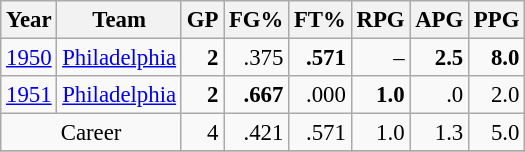<table class="wikitable sortable" style="font-size:95%; text-align:right;">
<tr>
<th>Year</th>
<th>Team</th>
<th>GP</th>
<th>FG%</th>
<th>FT%</th>
<th>RPG</th>
<th>APG</th>
<th>PPG</th>
</tr>
<tr>
<td style="text-align:left;"><a href='#'>1950</a></td>
<td style="text-align:left;"><a href='#'>Philadelphia</a></td>
<td><strong>2</strong></td>
<td>.375</td>
<td><strong>.571</strong></td>
<td>–</td>
<td><strong>2.5</strong></td>
<td><strong>8.0</strong></td>
</tr>
<tr>
<td style="text-align:left;"><a href='#'>1951</a></td>
<td style="text-align:left;"><a href='#'>Philadelphia</a></td>
<td><strong>2</strong></td>
<td><strong>.667</strong></td>
<td>.000</td>
<td><strong>1.0</strong></td>
<td>.0</td>
<td>2.0</td>
</tr>
<tr>
<td style="text-align:center;" colspan="2">Career</td>
<td>4</td>
<td>.421</td>
<td>.571</td>
<td>1.0</td>
<td>1.3</td>
<td>5.0</td>
</tr>
<tr>
</tr>
</table>
